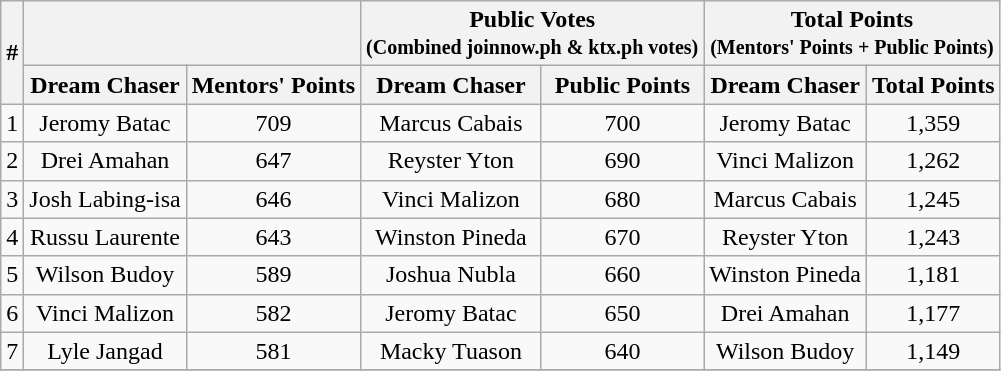<table class="wikitable" style="text-align:center;">
<tr>
<th rowspan="2">#</th>
<th colspan="2"></th>
<th colspan="2">Public Votes<br><small>(Combined joinnow.ph & ktx.ph votes)</small></th>
<th colspan="2">Total Points<br><small>(Mentors' Points + Public Points)</small></th>
</tr>
<tr>
<th>Dream Chaser</th>
<th>Mentors' Points</th>
<th>Dream Chaser</th>
<th>Public Points</th>
<th>Dream Chaser</th>
<th>Total Points</th>
</tr>
<tr>
<td>1</td>
<td>Jeromy Batac</td>
<td>709</td>
<td>Marcus Cabais</td>
<td>700</td>
<td>Jeromy Batac</td>
<td>1,359</td>
</tr>
<tr>
<td>2</td>
<td>Drei Amahan</td>
<td>647</td>
<td>Reyster Yton</td>
<td>690</td>
<td>Vinci Malizon</td>
<td>1,262</td>
</tr>
<tr>
<td>3</td>
<td>Josh Labing-isa</td>
<td>646</td>
<td>Vinci Malizon</td>
<td>680</td>
<td>Marcus Cabais</td>
<td>1,245</td>
</tr>
<tr>
<td>4</td>
<td>Russu Laurente</td>
<td>643</td>
<td>Winston Pineda</td>
<td>670</td>
<td>Reyster Yton</td>
<td>1,243</td>
</tr>
<tr>
<td>5</td>
<td>Wilson Budoy</td>
<td>589</td>
<td>Joshua Nubla</td>
<td>660</td>
<td>Winston Pineda</td>
<td>1,181</td>
</tr>
<tr>
<td>6</td>
<td>Vinci Malizon</td>
<td>582</td>
<td>Jeromy Batac</td>
<td>650</td>
<td>Drei Amahan</td>
<td>1,177</td>
</tr>
<tr>
<td>7</td>
<td>Lyle Jangad</td>
<td>581</td>
<td>Macky Tuason</td>
<td>640</td>
<td>Wilson Budoy</td>
<td>1,149</td>
</tr>
<tr>
</tr>
</table>
